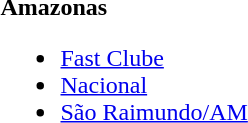<table>
<tr>
<td><strong>Amazonas</strong><br><ul><li><a href='#'>Fast Clube</a></li><li><a href='#'>Nacional</a></li><li><a href='#'>São Raimundo/AM</a></li></ul></td>
</tr>
</table>
